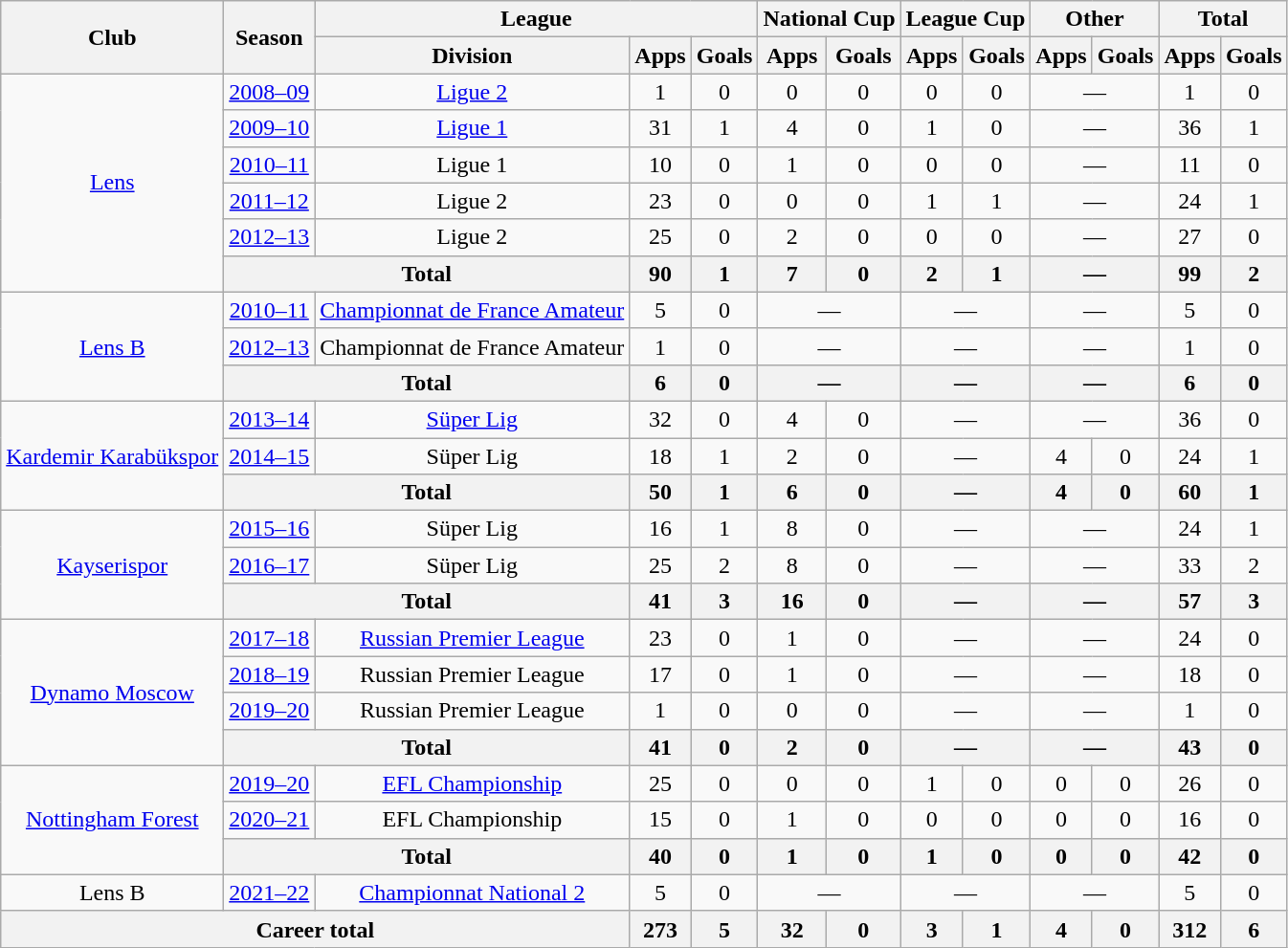<table class="wikitable" style="text-align:center">
<tr>
<th rowspan="2">Club</th>
<th rowspan="2">Season</th>
<th colspan="3">League</th>
<th colspan="2">National Cup</th>
<th colspan="2">League Cup</th>
<th colspan="2">Other</th>
<th colspan="2">Total</th>
</tr>
<tr>
<th>Division</th>
<th>Apps</th>
<th>Goals</th>
<th>Apps</th>
<th>Goals</th>
<th>Apps</th>
<th>Goals</th>
<th>Apps</th>
<th>Goals</th>
<th>Apps</th>
<th>Goals</th>
</tr>
<tr>
<td rowspan="6"><a href='#'>Lens</a></td>
<td><a href='#'>2008–09</a></td>
<td><a href='#'>Ligue 2</a></td>
<td>1</td>
<td>0</td>
<td>0</td>
<td>0</td>
<td>0</td>
<td>0</td>
<td colspan="2">—</td>
<td>1</td>
<td>0</td>
</tr>
<tr>
<td><a href='#'>2009–10</a></td>
<td><a href='#'>Ligue 1</a></td>
<td>31</td>
<td>1</td>
<td>4</td>
<td>0</td>
<td>1</td>
<td>0</td>
<td colspan="2">—</td>
<td>36</td>
<td>1</td>
</tr>
<tr>
<td><a href='#'>2010–11</a></td>
<td>Ligue 1</td>
<td>10</td>
<td>0</td>
<td>1</td>
<td>0</td>
<td>0</td>
<td>0</td>
<td colspan="2">—</td>
<td>11</td>
<td>0</td>
</tr>
<tr>
<td><a href='#'>2011–12</a></td>
<td>Ligue 2</td>
<td>23</td>
<td>0</td>
<td>0</td>
<td>0</td>
<td>1</td>
<td>1</td>
<td colspan="2">—</td>
<td>24</td>
<td>1</td>
</tr>
<tr>
<td><a href='#'>2012–13</a></td>
<td>Ligue 2</td>
<td>25</td>
<td>0</td>
<td>2</td>
<td>0</td>
<td>0</td>
<td>0</td>
<td colspan="2">—</td>
<td>27</td>
<td>0</td>
</tr>
<tr>
<th colspan="2">Total</th>
<th>90</th>
<th>1</th>
<th>7</th>
<th>0</th>
<th>2</th>
<th>1</th>
<th colspan="2">—</th>
<th>99</th>
<th>2</th>
</tr>
<tr>
<td rowspan="3"><a href='#'>Lens B</a></td>
<td><a href='#'>2010–11</a></td>
<td><a href='#'>Championnat de France Amateur</a></td>
<td>5</td>
<td>0</td>
<td colspan="2">—</td>
<td colspan="2">—</td>
<td colspan="2">—</td>
<td>5</td>
<td>0</td>
</tr>
<tr>
<td><a href='#'>2012–13</a></td>
<td>Championnat de France Amateur</td>
<td>1</td>
<td>0</td>
<td colspan="2">—</td>
<td colspan="2">—</td>
<td colspan="2">—</td>
<td>1</td>
<td>0</td>
</tr>
<tr>
<th colspan="2">Total</th>
<th>6</th>
<th>0</th>
<th colspan="2">—</th>
<th colspan="2">—</th>
<th colspan="2">—</th>
<th>6</th>
<th>0</th>
</tr>
<tr>
<td rowspan="3"><a href='#'>Kardemir Karabükspor</a></td>
<td><a href='#'>2013–14</a></td>
<td><a href='#'>Süper Lig</a></td>
<td>32</td>
<td>0</td>
<td>4</td>
<td>0</td>
<td colspan="2">—</td>
<td colspan="2">—</td>
<td>36</td>
<td>0</td>
</tr>
<tr>
<td><a href='#'>2014–15</a></td>
<td>Süper Lig</td>
<td>18</td>
<td>1</td>
<td>2</td>
<td>0</td>
<td colspan="2">—</td>
<td>4</td>
<td>0</td>
<td>24</td>
<td>1</td>
</tr>
<tr>
<th colspan="2">Total</th>
<th>50</th>
<th>1</th>
<th>6</th>
<th>0</th>
<th colspan="2">—</th>
<th>4</th>
<th>0</th>
<th>60</th>
<th>1</th>
</tr>
<tr>
<td rowspan="3"><a href='#'>Kayserispor</a></td>
<td><a href='#'>2015–16</a></td>
<td>Süper Lig</td>
<td>16</td>
<td>1</td>
<td>8</td>
<td>0</td>
<td colspan="2">—</td>
<td colspan="2">—</td>
<td>24</td>
<td>1</td>
</tr>
<tr>
<td><a href='#'>2016–17</a></td>
<td>Süper Lig</td>
<td>25</td>
<td>2</td>
<td>8</td>
<td>0</td>
<td colspan="2">—</td>
<td colspan="2">—</td>
<td>33</td>
<td>2</td>
</tr>
<tr>
<th colspan="2">Total</th>
<th>41</th>
<th>3</th>
<th>16</th>
<th>0</th>
<th colspan="2">—</th>
<th colspan="2">—</th>
<th>57</th>
<th>3</th>
</tr>
<tr>
<td rowspan="4"><a href='#'>Dynamo Moscow</a></td>
<td><a href='#'>2017–18</a></td>
<td><a href='#'>Russian Premier League</a></td>
<td>23</td>
<td>0</td>
<td>1</td>
<td>0</td>
<td colspan="2">—</td>
<td colspan="2">—</td>
<td>24</td>
<td>0</td>
</tr>
<tr>
<td><a href='#'>2018–19</a></td>
<td>Russian Premier League</td>
<td>17</td>
<td>0</td>
<td>1</td>
<td>0</td>
<td colspan="2">—</td>
<td colspan="2">—</td>
<td>18</td>
<td>0</td>
</tr>
<tr>
<td><a href='#'>2019–20</a></td>
<td>Russian Premier League</td>
<td>1</td>
<td>0</td>
<td>0</td>
<td>0</td>
<td colspan="2">—</td>
<td colspan="2">—</td>
<td>1</td>
<td>0</td>
</tr>
<tr>
<th colspan="2">Total</th>
<th>41</th>
<th>0</th>
<th>2</th>
<th>0</th>
<th colspan="2">—</th>
<th colspan="2">—</th>
<th>43</th>
<th>0</th>
</tr>
<tr>
<td rowspan="3"><a href='#'>Nottingham Forest</a></td>
<td><a href='#'>2019–20</a></td>
<td><a href='#'>EFL Championship</a></td>
<td>25</td>
<td>0</td>
<td>0</td>
<td>0</td>
<td>1</td>
<td>0</td>
<td>0</td>
<td>0</td>
<td>26</td>
<td>0</td>
</tr>
<tr>
<td><a href='#'>2020–21</a></td>
<td>EFL Championship</td>
<td>15</td>
<td>0</td>
<td>1</td>
<td>0</td>
<td>0</td>
<td>0</td>
<td>0</td>
<td>0</td>
<td>16</td>
<td>0</td>
</tr>
<tr>
<th colspan="2">Total</th>
<th>40</th>
<th>0</th>
<th>1</th>
<th>0</th>
<th>1</th>
<th>0</th>
<th>0</th>
<th>0</th>
<th>42</th>
<th>0</th>
</tr>
<tr>
<td>Lens B</td>
<td><a href='#'>2021–22</a></td>
<td><a href='#'>Championnat National 2</a></td>
<td>5</td>
<td>0</td>
<td colspan="2">—</td>
<td colspan="2">—</td>
<td colspan="2">—</td>
<td>5</td>
<td>0</td>
</tr>
<tr>
<th colspan="3">Career total</th>
<th>273</th>
<th>5</th>
<th>32</th>
<th>0</th>
<th>3</th>
<th>1</th>
<th>4</th>
<th>0</th>
<th>312</th>
<th>6</th>
</tr>
</table>
